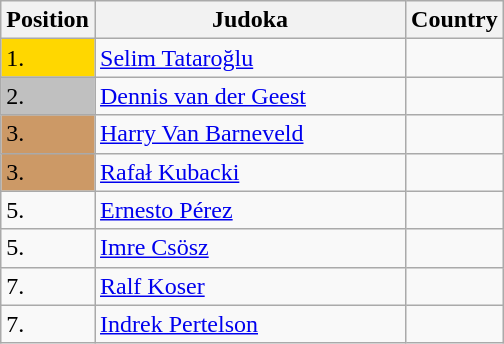<table class=wikitable>
<tr>
<th width=10>Position</th>
<th width=200>Judoka</th>
<th width=10>Country</th>
</tr>
<tr>
<td bgcolor=gold>1.</td>
<td><a href='#'>Selim Tataroğlu</a></td>
<td></td>
</tr>
<tr>
<td bgcolor="silver">2.</td>
<td><a href='#'>Dennis van der Geest</a></td>
<td></td>
</tr>
<tr>
<td bgcolor="CC9966">3.</td>
<td><a href='#'>Harry Van Barneveld</a></td>
<td></td>
</tr>
<tr>
<td bgcolor="CC9966">3.</td>
<td><a href='#'>Rafał Kubacki</a></td>
<td></td>
</tr>
<tr>
<td>5.</td>
<td><a href='#'>Ernesto Pérez</a></td>
<td></td>
</tr>
<tr>
<td>5.</td>
<td><a href='#'>Imre Csösz</a></td>
<td></td>
</tr>
<tr>
<td>7.</td>
<td><a href='#'>Ralf Koser</a></td>
<td></td>
</tr>
<tr>
<td>7.</td>
<td><a href='#'>Indrek Pertelson</a></td>
<td></td>
</tr>
</table>
